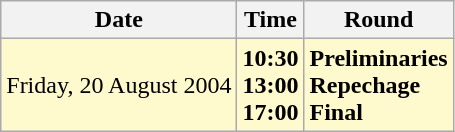<table class="wikitable">
<tr>
<th>Date</th>
<th>Time</th>
<th>Round</th>
</tr>
<tr>
<td style=background:lemonchiffon>Friday, 20 August 2004</td>
<td style=background:lemonchiffon><strong>10:30<br>13:00<br>17:00</strong></td>
<td style=background:lemonchiffon><strong>Preliminaries<br>Repechage<br>Final</strong></td>
</tr>
</table>
